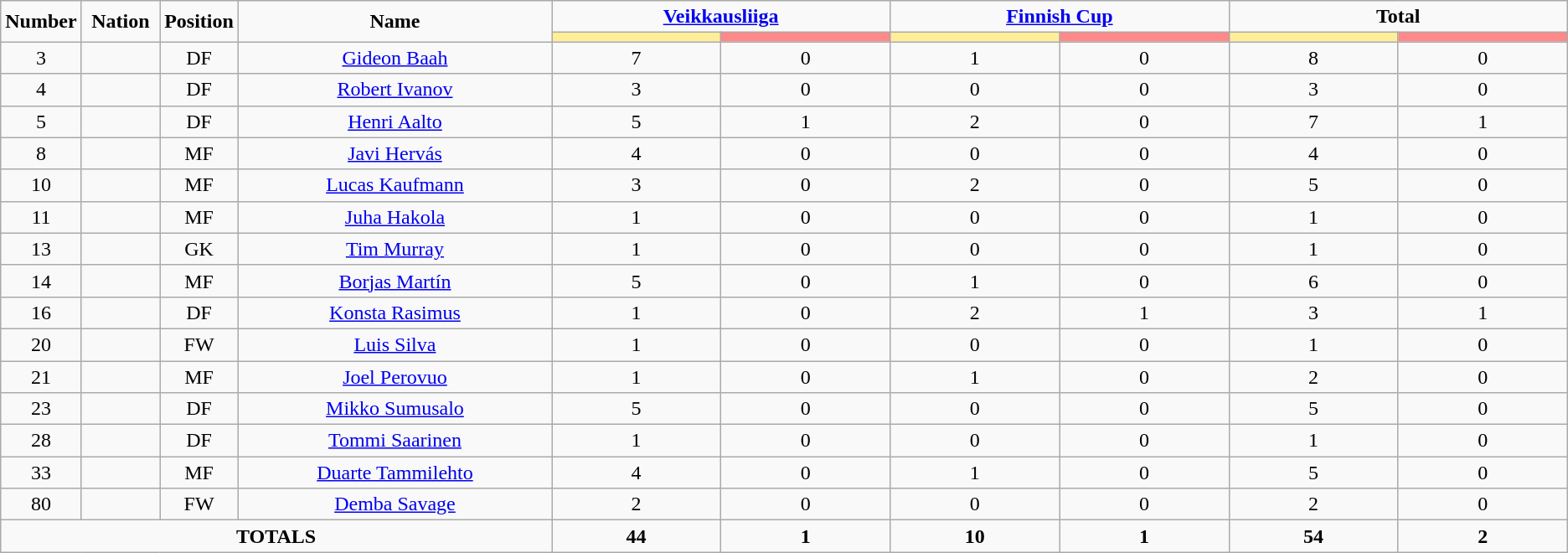<table class="wikitable" style="text-align:center;">
<tr>
<td rowspan="2"  style="width:5%;"><strong>Number</strong></td>
<td rowspan="2"  style="width:5%;"><strong>Nation</strong></td>
<td rowspan="2"  style="width:5%;"><strong>Position</strong></td>
<td rowspan="2"  style="width:20%;"><strong>Name</strong></td>
<td colspan="2"><strong><a href='#'>Veikkausliiga</a></strong></td>
<td colspan="2"><strong><a href='#'>Finnish Cup</a></strong></td>
<td colspan="2"><strong>Total</strong></td>
</tr>
<tr>
<th style="width:60px; background:#fe9;"></th>
<th style="width:60px; background:#ff8888;"></th>
<th style="width:60px; background:#fe9;"></th>
<th style="width:60px; background:#ff8888;"></th>
<th style="width:60px; background:#fe9;"></th>
<th style="width:60px; background:#ff8888;"></th>
</tr>
<tr>
<td>3</td>
<td></td>
<td>DF</td>
<td><a href='#'>Gideon Baah</a></td>
<td>7</td>
<td>0</td>
<td>1</td>
<td>0</td>
<td>8</td>
<td>0</td>
</tr>
<tr>
<td>4</td>
<td></td>
<td>DF</td>
<td><a href='#'>Robert Ivanov</a></td>
<td>3</td>
<td>0</td>
<td>0</td>
<td>0</td>
<td>3</td>
<td>0</td>
</tr>
<tr>
<td>5</td>
<td></td>
<td>DF</td>
<td><a href='#'>Henri Aalto</a></td>
<td>5</td>
<td>1</td>
<td>2</td>
<td>0</td>
<td>7</td>
<td>1</td>
</tr>
<tr>
<td>8</td>
<td></td>
<td>MF</td>
<td><a href='#'>Javi Hervás</a></td>
<td>4</td>
<td>0</td>
<td>0</td>
<td>0</td>
<td>4</td>
<td>0</td>
</tr>
<tr>
<td>10</td>
<td></td>
<td>MF</td>
<td><a href='#'>Lucas Kaufmann</a></td>
<td>3</td>
<td>0</td>
<td>2</td>
<td>0</td>
<td>5</td>
<td>0</td>
</tr>
<tr>
<td>11</td>
<td></td>
<td>MF</td>
<td><a href='#'>Juha Hakola</a></td>
<td>1</td>
<td>0</td>
<td>0</td>
<td>0</td>
<td>1</td>
<td>0</td>
</tr>
<tr>
<td>13</td>
<td></td>
<td>GK</td>
<td><a href='#'>Tim Murray</a></td>
<td>1</td>
<td>0</td>
<td>0</td>
<td>0</td>
<td>1</td>
<td>0</td>
</tr>
<tr>
<td>14</td>
<td></td>
<td>MF</td>
<td><a href='#'>Borjas Martín</a></td>
<td>5</td>
<td>0</td>
<td>1</td>
<td>0</td>
<td>6</td>
<td>0</td>
</tr>
<tr>
<td>16</td>
<td></td>
<td>DF</td>
<td><a href='#'>Konsta Rasimus</a></td>
<td>1</td>
<td>0</td>
<td>2</td>
<td>1</td>
<td>3</td>
<td>1</td>
</tr>
<tr>
<td>20</td>
<td></td>
<td>FW</td>
<td><a href='#'>Luis Silva</a></td>
<td>1</td>
<td>0</td>
<td>0</td>
<td>0</td>
<td>1</td>
<td>0</td>
</tr>
<tr>
<td>21</td>
<td></td>
<td>MF</td>
<td><a href='#'>Joel Perovuo</a></td>
<td>1</td>
<td>0</td>
<td>1</td>
<td>0</td>
<td>2</td>
<td>0</td>
</tr>
<tr>
<td>23</td>
<td></td>
<td>DF</td>
<td><a href='#'>Mikko Sumusalo</a></td>
<td>5</td>
<td>0</td>
<td>0</td>
<td>0</td>
<td>5</td>
<td>0</td>
</tr>
<tr>
<td>28</td>
<td></td>
<td>DF</td>
<td><a href='#'>Tommi Saarinen</a></td>
<td>1</td>
<td>0</td>
<td>0</td>
<td>0</td>
<td>1</td>
<td>0</td>
</tr>
<tr>
<td>33</td>
<td></td>
<td>MF</td>
<td><a href='#'>Duarte Tammilehto</a></td>
<td>4</td>
<td>0</td>
<td>1</td>
<td>0</td>
<td>5</td>
<td>0</td>
</tr>
<tr>
<td>80</td>
<td></td>
<td>FW</td>
<td><a href='#'>Demba Savage</a></td>
<td>2</td>
<td>0</td>
<td>0</td>
<td>0</td>
<td>2</td>
<td>0</td>
</tr>
<tr>
<td colspan="4"><strong>TOTALS</strong></td>
<td><strong>44</strong></td>
<td><strong>1</strong></td>
<td><strong>10</strong></td>
<td><strong>1</strong></td>
<td><strong>54</strong></td>
<td><strong>2</strong></td>
</tr>
</table>
